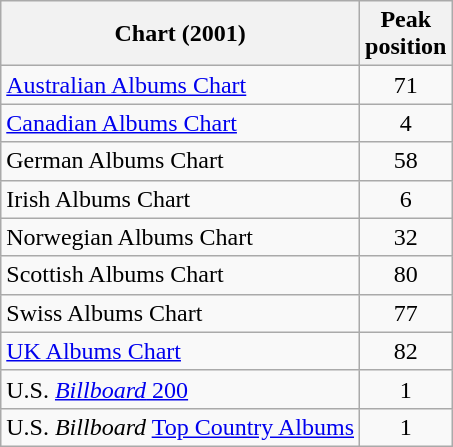<table class="wikitable sortable">
<tr>
<th>Chart (2001)</th>
<th>Peak<br>position</th>
</tr>
<tr>
<td align="left"><a href='#'>Australian Albums Chart</a></td>
<td style="text-align:center;">71</td>
</tr>
<tr>
<td align="left"><a href='#'>Canadian Albums Chart</a></td>
<td style="text-align:center;">4</td>
</tr>
<tr>
<td align="left">German Albums Chart</td>
<td style="text-align:center;">58</td>
</tr>
<tr>
<td align="left">Irish Albums Chart</td>
<td style="text-align:center;">6</td>
</tr>
<tr>
<td align="left">Norwegian Albums Chart</td>
<td style="text-align:center;">32</td>
</tr>
<tr>
<td align="left">Scottish Albums Chart</td>
<td style="text-align:center;">80</td>
</tr>
<tr>
<td align="left">Swiss Albums Chart</td>
<td style="text-align:center;">77</td>
</tr>
<tr>
<td align="left"><a href='#'>UK Albums Chart</a></td>
<td style="text-align:center;">82</td>
</tr>
<tr>
<td align="left">U.S. <a href='#'><em>Billboard</em> 200</a></td>
<td style="text-align:center;">1</td>
</tr>
<tr>
<td align="left">U.S. <em>Billboard</em> <a href='#'>Top Country Albums</a></td>
<td style="text-align:center;">1</td>
</tr>
</table>
